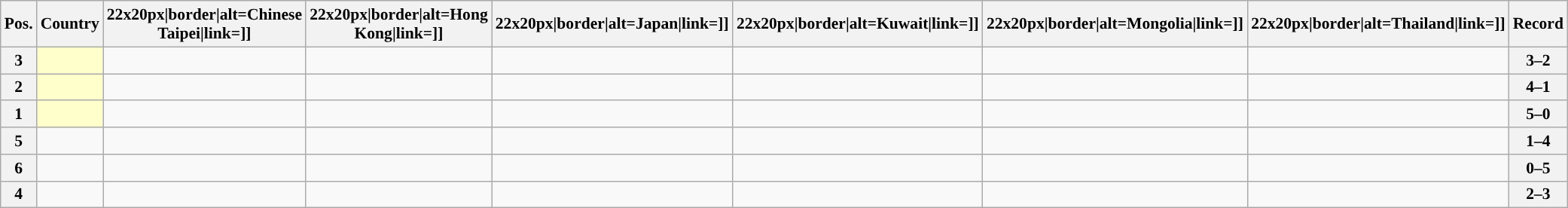<table class="wikitable sortable nowrap" style="text-align:center; font-size:0.9em">
<tr>
<th>Pos.</th>
<th>Country</th>
<th [[Image:>22x20px|border|alt=Chinese Taipei|link=]]</th>
<th [[Image:>22x20px|border|alt=Hong Kong|link=]]</th>
<th [[Image:>22x20px|border|alt=Japan|link=]]</th>
<th [[Image:>22x20px|border|alt=Kuwait|link=]]</th>
<th [[Image:>22x20px|border|alt=Mongolia|link=]]</th>
<th [[Image:>22x20px|border|alt=Thailand|link=]]</th>
<th>Record</th>
</tr>
<tr>
<th>3</th>
<td style="text-align:left; background:#ffffcc;"></td>
<td></td>
<td></td>
<td></td>
<td></td>
<td></td>
<td></td>
<th>3–2</th>
</tr>
<tr>
<th>2</th>
<td style="text-align:left; background:#ffffcc;"></td>
<td></td>
<td></td>
<td></td>
<td></td>
<td></td>
<td></td>
<th>4–1</th>
</tr>
<tr>
<th>1</th>
<td style="text-align:left; background:#ffffcc;"></td>
<td></td>
<td></td>
<td></td>
<td></td>
<td></td>
<td></td>
<th>5–0</th>
</tr>
<tr>
<th>5</th>
<td style="text-align:left;"></td>
<td></td>
<td></td>
<td></td>
<td></td>
<td></td>
<td></td>
<th>1–4</th>
</tr>
<tr>
<th>6</th>
<td style="text-align:left;"></td>
<td></td>
<td></td>
<td></td>
<td></td>
<td></td>
<td></td>
<th>0–5</th>
</tr>
<tr>
<th>4</th>
<td style="text-align:left;"></td>
<td></td>
<td></td>
<td></td>
<td></td>
<td></td>
<td></td>
<th>2–3</th>
</tr>
</table>
